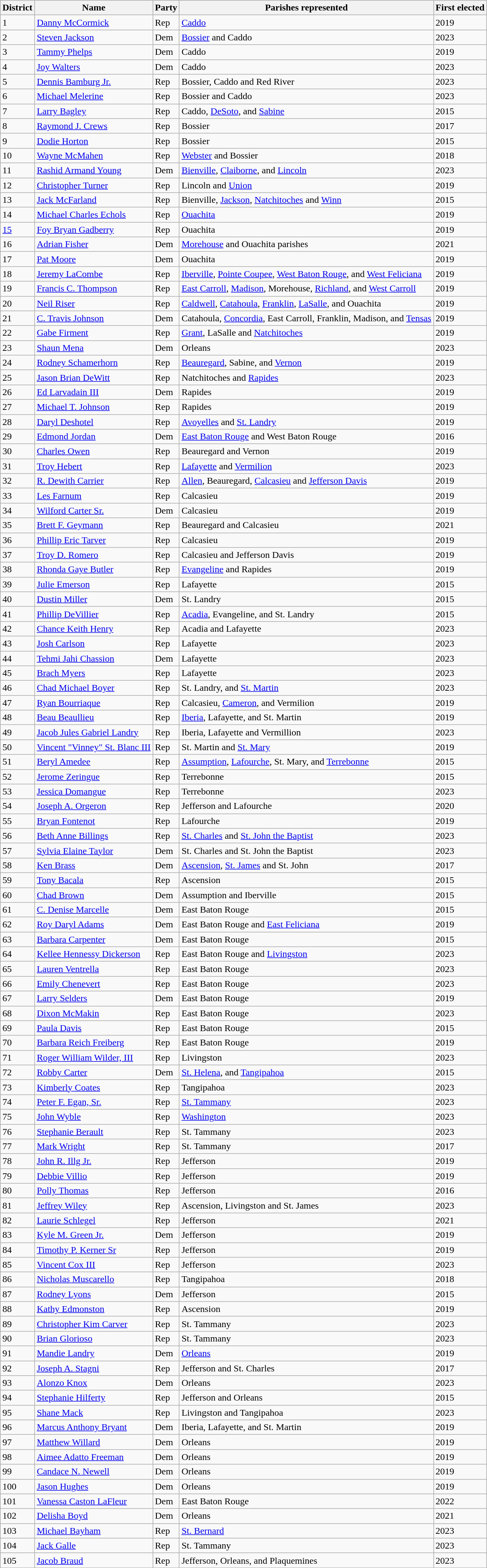<table class="wikitable sortable">
<tr>
<th>District</th>
<th>Name</th>
<th>Party</th>
<th>Parishes represented</th>
<th>First elected</th>
</tr>
<tr>
<td>1</td>
<td><a href='#'>Danny McCormick</a></td>
<td>Rep</td>
<td><a href='#'>Caddo</a></td>
<td>2019</td>
</tr>
<tr>
<td>2</td>
<td><a href='#'>Steven Jackson</a></td>
<td>Dem</td>
<td><a href='#'>Bossier</a> and Caddo</td>
<td>2023</td>
</tr>
<tr>
<td>3</td>
<td><a href='#'>Tammy Phelps</a></td>
<td>Dem</td>
<td>Caddo</td>
<td>2019</td>
</tr>
<tr>
<td>4</td>
<td><a href='#'>Joy Walters</a></td>
<td>Dem</td>
<td>Caddo</td>
<td>2023</td>
</tr>
<tr>
<td>5</td>
<td><a href='#'>Dennis Bamburg Jr.</a></td>
<td>Rep</td>
<td>Bossier, Caddo and Red River</td>
<td>2023</td>
</tr>
<tr>
<td>6</td>
<td><a href='#'>Michael Melerine</a></td>
<td>Rep</td>
<td>Bossier and Caddo</td>
<td>2023</td>
</tr>
<tr>
<td>7</td>
<td><a href='#'>Larry Bagley</a></td>
<td>Rep</td>
<td>Caddo, <a href='#'>DeSoto</a>, and <a href='#'>Sabine</a></td>
<td>2015</td>
</tr>
<tr>
<td>8</td>
<td><a href='#'>Raymond J. Crews</a></td>
<td>Rep</td>
<td>Bossier</td>
<td>2017</td>
</tr>
<tr>
<td>9</td>
<td><a href='#'>Dodie Horton</a></td>
<td>Rep</td>
<td>Bossier</td>
<td>2015</td>
</tr>
<tr>
<td>10</td>
<td><a href='#'>Wayne McMahen</a></td>
<td>Rep</td>
<td><a href='#'>Webster</a> and Bossier</td>
<td>2018</td>
</tr>
<tr>
<td>11</td>
<td><a href='#'>Rashid Armand Young</a></td>
<td>Dem</td>
<td><a href='#'>Bienville</a>, <a href='#'>Claiborne</a>, and <a href='#'>Lincoln</a></td>
<td>2023</td>
</tr>
<tr>
<td>12</td>
<td><a href='#'>Christopher Turner</a></td>
<td>Rep</td>
<td>Lincoln and <a href='#'>Union</a></td>
<td>2019</td>
</tr>
<tr>
<td>13</td>
<td><a href='#'>Jack McFarland</a></td>
<td>Rep</td>
<td>Bienville, <a href='#'>Jackson</a>, <a href='#'>Natchitoches</a> and <a href='#'>Winn</a></td>
<td>2015</td>
</tr>
<tr>
<td>14</td>
<td><a href='#'>Michael Charles Echols</a></td>
<td>Rep</td>
<td><a href='#'>Ouachita</a></td>
<td>2019</td>
</tr>
<tr>
<td><a href='#'>15</a></td>
<td><a href='#'>Foy Bryan Gadberry</a></td>
<td>Rep</td>
<td>Ouachita</td>
<td>2019</td>
</tr>
<tr>
<td>16</td>
<td><a href='#'>Adrian Fisher</a></td>
<td>Dem</td>
<td><a href='#'>Morehouse</a> and Ouachita parishes</td>
<td>2021</td>
</tr>
<tr>
<td>17</td>
<td><a href='#'>Pat Moore</a></td>
<td>Dem</td>
<td>Ouachita</td>
<td>2019</td>
</tr>
<tr>
<td>18</td>
<td><a href='#'>Jeremy LaCombe</a></td>
<td>Rep</td>
<td><a href='#'>Iberville</a>, <a href='#'>Pointe Coupee</a>, <a href='#'>West Baton Rouge</a>, and <a href='#'>West Feliciana</a></td>
<td>2019</td>
</tr>
<tr>
<td>19</td>
<td><a href='#'>Francis C. Thompson</a></td>
<td>Rep</td>
<td><a href='#'>East Carroll</a>, <a href='#'>Madison</a>, Morehouse, <a href='#'>Richland</a>, and <a href='#'>West Carroll</a></td>
<td>2019</td>
</tr>
<tr>
<td>20</td>
<td><a href='#'>Neil Riser</a></td>
<td>Rep</td>
<td><a href='#'>Caldwell</a>, <a href='#'>Catahoula</a>, <a href='#'>Franklin</a>, <a href='#'>LaSalle</a>, and Ouachita</td>
<td>2019</td>
</tr>
<tr>
<td>21</td>
<td><a href='#'>C. Travis Johnson</a></td>
<td>Dem</td>
<td>Catahoula, <a href='#'>Concordia</a>, East Carroll, Franklin, Madison, and <a href='#'>Tensas</a></td>
<td>2019</td>
</tr>
<tr>
<td>22</td>
<td><a href='#'>Gabe Firment</a></td>
<td>Rep</td>
<td><a href='#'>Grant</a>, LaSalle and <a href='#'>Natchitoches</a></td>
<td>2019</td>
</tr>
<tr>
<td>23</td>
<td><a href='#'>Shaun Mena</a></td>
<td>Dem</td>
<td>Orleans</td>
<td>2023</td>
</tr>
<tr>
<td>24</td>
<td><a href='#'>Rodney Schamerhorn</a></td>
<td>Rep</td>
<td><a href='#'>Beauregard</a>, Sabine, and <a href='#'>Vernon</a></td>
<td>2019</td>
</tr>
<tr>
<td>25</td>
<td><a href='#'>Jason Brian DeWitt</a></td>
<td>Rep</td>
<td>Natchitoches and <a href='#'>Rapides</a></td>
<td>2023</td>
</tr>
<tr>
<td>26</td>
<td><a href='#'>Ed Larvadain III</a></td>
<td>Dem</td>
<td>Rapides</td>
<td>2019</td>
</tr>
<tr>
<td>27</td>
<td><a href='#'>Michael T. Johnson</a></td>
<td>Rep</td>
<td>Rapides</td>
<td>2019</td>
</tr>
<tr>
<td>28</td>
<td><a href='#'>Daryl Deshotel</a></td>
<td>Rep</td>
<td><a href='#'>Avoyelles</a> and  <a href='#'>St. Landry</a></td>
<td>2019</td>
</tr>
<tr>
<td>29</td>
<td><a href='#'>Edmond Jordan</a></td>
<td>Dem</td>
<td><a href='#'>East Baton Rouge</a> and West Baton Rouge</td>
<td>2016</td>
</tr>
<tr>
<td>30</td>
<td><a href='#'>Charles Owen</a></td>
<td>Rep</td>
<td>Beauregard and Vernon</td>
<td>2019</td>
</tr>
<tr>
<td>31</td>
<td><a href='#'>Troy Hebert</a></td>
<td>Rep</td>
<td><a href='#'>Lafayette</a> and <a href='#'>Vermilion</a></td>
<td>2023</td>
</tr>
<tr>
<td>32</td>
<td><a href='#'>R. Dewith Carrier</a></td>
<td>Rep</td>
<td><a href='#'>Allen</a>, Beauregard, <a href='#'>Calcasieu</a> and <a href='#'>Jefferson Davis</a></td>
<td>2019</td>
</tr>
<tr>
<td>33</td>
<td><a href='#'>Les Farnum</a></td>
<td>Rep</td>
<td>Calcasieu</td>
<td>2019</td>
</tr>
<tr>
<td>34</td>
<td><a href='#'>Wilford Carter Sr.</a></td>
<td>Dem</td>
<td>Calcasieu</td>
<td>2019</td>
</tr>
<tr>
<td>35</td>
<td><a href='#'>Brett F. Geymann</a></td>
<td>Rep</td>
<td>Beauregard and Calcasieu</td>
<td>2021</td>
</tr>
<tr>
<td>36</td>
<td><a href='#'>Phillip Eric Tarver</a></td>
<td>Rep</td>
<td>Calcasieu</td>
<td>2019</td>
</tr>
<tr>
<td>37</td>
<td><a href='#'>Troy D. Romero</a></td>
<td>Rep</td>
<td>Calcasieu and Jefferson Davis</td>
<td>2019</td>
</tr>
<tr>
<td>38</td>
<td><a href='#'>Rhonda Gaye Butler</a></td>
<td>Rep</td>
<td><a href='#'>Evangeline</a> and Rapides</td>
<td>2019</td>
</tr>
<tr>
<td>39</td>
<td><a href='#'>Julie Emerson</a></td>
<td>Rep</td>
<td>Lafayette</td>
<td>2015</td>
</tr>
<tr>
<td>40</td>
<td><a href='#'>Dustin Miller</a></td>
<td>Dem</td>
<td>St. Landry</td>
<td>2015</td>
</tr>
<tr>
<td>41</td>
<td><a href='#'>Phillip DeVillier</a></td>
<td>Rep</td>
<td><a href='#'>Acadia</a>, Evangeline, and St. Landry</td>
<td>2015</td>
</tr>
<tr>
<td>42</td>
<td><a href='#'>Chance Keith Henry</a></td>
<td>Rep</td>
<td>Acadia and Lafayette</td>
<td>2023</td>
</tr>
<tr>
<td>43</td>
<td><a href='#'>Josh Carlson</a></td>
<td>Rep</td>
<td>Lafayette</td>
<td>2023</td>
</tr>
<tr>
<td>44</td>
<td><a href='#'>Tehmi Jahi Chassion</a></td>
<td>Dem</td>
<td>Lafayette</td>
<td>2023</td>
</tr>
<tr>
<td>45</td>
<td><a href='#'>Brach Myers</a></td>
<td>Rep</td>
<td>Lafayette</td>
<td>2023</td>
</tr>
<tr>
<td>46</td>
<td><a href='#'>Chad Michael Boyer</a></td>
<td>Rep</td>
<td>St. Landry, and <a href='#'>St. Martin</a></td>
<td>2023</td>
</tr>
<tr>
<td>47</td>
<td><a href='#'>Ryan Bourriaque</a></td>
<td>Rep</td>
<td>Calcasieu, <a href='#'>Cameron</a>, and Vermilion</td>
<td>2019</td>
</tr>
<tr>
<td>48</td>
<td><a href='#'>Beau Beaullieu</a></td>
<td>Rep</td>
<td><a href='#'>Iberia</a>, Lafayette, and St. Martin</td>
<td>2019</td>
</tr>
<tr>
<td>49</td>
<td><a href='#'>Jacob Jules Gabriel Landry</a></td>
<td>Rep</td>
<td>Iberia, Lafayette and Vermillion</td>
<td>2023</td>
</tr>
<tr>
<td>50</td>
<td><a href='#'>Vincent "Vinney" St. Blanc III</a></td>
<td>Rep</td>
<td>St. Martin and <a href='#'>St. Mary</a></td>
<td>2019</td>
</tr>
<tr>
<td>51</td>
<td><a href='#'>Beryl Amedee</a></td>
<td>Rep</td>
<td><a href='#'>Assumption</a>, <a href='#'>Lafourche</a>, St. Mary, and <a href='#'>Terrebonne</a></td>
<td>2015</td>
</tr>
<tr>
<td>52</td>
<td><a href='#'>Jerome Zeringue</a></td>
<td>Rep</td>
<td>Terrebonne</td>
<td>2015</td>
</tr>
<tr>
<td>53</td>
<td><a href='#'>Jessica Domangue</a></td>
<td>Rep</td>
<td>Terrebonne</td>
<td>2023</td>
</tr>
<tr>
<td>54</td>
<td><a href='#'>Joseph A. Orgeron</a></td>
<td>Rep</td>
<td>Jefferson and Lafourche</td>
<td>2020</td>
</tr>
<tr>
<td>55</td>
<td><a href='#'>Bryan Fontenot</a></td>
<td>Rep</td>
<td>Lafourche</td>
<td>2019</td>
</tr>
<tr>
<td>56</td>
<td><a href='#'>Beth Anne Billings</a></td>
<td>Rep</td>
<td><a href='#'>St. Charles</a> and <a href='#'>St. John the Baptist</a></td>
<td>2023</td>
</tr>
<tr>
<td>57</td>
<td><a href='#'>Sylvia Elaine Taylor</a></td>
<td>Dem</td>
<td>St. Charles and St. John the Baptist</td>
<td>2023</td>
</tr>
<tr>
<td>58</td>
<td><a href='#'>Ken Brass</a></td>
<td>Dem</td>
<td><a href='#'>Ascension</a>, <a href='#'>St. James</a> and St. John</td>
<td>2017</td>
</tr>
<tr>
<td>59</td>
<td><a href='#'>Tony Bacala</a></td>
<td>Rep</td>
<td>Ascension</td>
<td>2015</td>
</tr>
<tr>
<td>60</td>
<td><a href='#'>Chad Brown</a></td>
<td>Dem</td>
<td>Assumption and Iberville</td>
<td>2015</td>
</tr>
<tr>
<td>61</td>
<td><a href='#'>C. Denise Marcelle</a></td>
<td>Dem</td>
<td>East Baton Rouge</td>
<td>2015</td>
</tr>
<tr>
<td>62</td>
<td><a href='#'>Roy Daryl Adams</a></td>
<td>Dem</td>
<td>East Baton Rouge and <a href='#'>East Feliciana</a></td>
<td>2019</td>
</tr>
<tr>
<td>63</td>
<td><a href='#'>Barbara Carpenter</a></td>
<td>Dem</td>
<td>East Baton Rouge</td>
<td>2015</td>
</tr>
<tr>
<td>64</td>
<td><a href='#'>Kellee Hennessy Dickerson</a></td>
<td>Rep</td>
<td>East Baton Rouge and <a href='#'>Livingston</a></td>
<td>2023</td>
</tr>
<tr>
<td>65</td>
<td><a href='#'>Lauren Ventrella</a></td>
<td>Rep</td>
<td>East Baton Rouge</td>
<td>2023</td>
</tr>
<tr>
<td>66</td>
<td><a href='#'>Emily Chenevert</a></td>
<td>Rep</td>
<td>East Baton Rouge</td>
<td>2023</td>
</tr>
<tr>
<td>67</td>
<td><a href='#'>Larry Selders</a></td>
<td>Dem</td>
<td>East Baton Rouge</td>
<td>2019</td>
</tr>
<tr>
<td>68</td>
<td><a href='#'>Dixon McMakin</a></td>
<td>Rep</td>
<td>East Baton Rouge</td>
<td>2023</td>
</tr>
<tr>
<td>69</td>
<td><a href='#'>Paula Davis</a></td>
<td>Rep</td>
<td>East Baton Rouge</td>
<td>2015</td>
</tr>
<tr>
<td>70</td>
<td><a href='#'>Barbara Reich Freiberg</a></td>
<td>Rep</td>
<td>East Baton Rouge</td>
<td>2019</td>
</tr>
<tr>
<td>71</td>
<td><a href='#'>Roger William Wilder, III</a></td>
<td>Rep</td>
<td>Livingston</td>
<td>2023</td>
</tr>
<tr>
<td>72</td>
<td><a href='#'>Robby Carter</a></td>
<td>Dem</td>
<td><a href='#'>St. Helena</a>, and <a href='#'>Tangipahoa</a></td>
<td>2015</td>
</tr>
<tr>
<td>73</td>
<td><a href='#'>Kimberly Coates</a></td>
<td>Rep</td>
<td>Tangipahoa</td>
<td>2023</td>
</tr>
<tr>
<td>74</td>
<td><a href='#'>Peter F. Egan, Sr.</a></td>
<td>Rep</td>
<td><a href='#'>St. Tammany</a></td>
<td>2023</td>
</tr>
<tr>
<td>75</td>
<td><a href='#'>John Wyble</a></td>
<td>Rep</td>
<td><a href='#'>Washington</a></td>
<td>2023</td>
</tr>
<tr>
<td>76</td>
<td><a href='#'>Stephanie Berault</a></td>
<td>Rep</td>
<td>St. Tammany</td>
<td>2023</td>
</tr>
<tr>
<td>77</td>
<td><a href='#'>Mark Wright</a></td>
<td>Rep</td>
<td>St. Tammany</td>
<td>2017</td>
</tr>
<tr>
<td>78</td>
<td><a href='#'>John R. Illg Jr.</a></td>
<td>Rep</td>
<td>Jefferson</td>
<td>2019</td>
</tr>
<tr>
<td>79</td>
<td><a href='#'>Debbie Villio</a></td>
<td>Rep</td>
<td>Jefferson</td>
<td>2019</td>
</tr>
<tr>
<td>80</td>
<td><a href='#'>Polly Thomas</a></td>
<td>Rep</td>
<td>Jefferson</td>
<td>2016</td>
</tr>
<tr>
<td>81</td>
<td><a href='#'>Jeffrey Wiley</a></td>
<td>Rep</td>
<td>Ascension, Livingston and St. James</td>
<td>2023</td>
</tr>
<tr>
<td>82</td>
<td><a href='#'>Laurie Schlegel</a></td>
<td>Rep</td>
<td>Jefferson</td>
<td>2021</td>
</tr>
<tr>
<td>83</td>
<td><a href='#'>Kyle M. Green Jr.</a></td>
<td>Dem</td>
<td>Jefferson</td>
<td>2019</td>
</tr>
<tr>
<td>84</td>
<td><a href='#'>Timothy P. Kerner Sr</a></td>
<td>Rep</td>
<td>Jefferson</td>
<td>2019</td>
</tr>
<tr>
<td>85</td>
<td><a href='#'>Vincent Cox III</a></td>
<td>Rep</td>
<td>Jefferson</td>
<td>2023</td>
</tr>
<tr>
<td>86</td>
<td><a href='#'>Nicholas Muscarello</a></td>
<td>Rep</td>
<td>Tangipahoa</td>
<td>2018</td>
</tr>
<tr>
<td>87</td>
<td><a href='#'>Rodney Lyons</a></td>
<td>Dem</td>
<td>Jefferson</td>
<td>2015</td>
</tr>
<tr>
<td>88</td>
<td><a href='#'>Kathy Edmonston</a></td>
<td>Rep</td>
<td>Ascension</td>
<td>2019</td>
</tr>
<tr>
<td>89</td>
<td><a href='#'>Christopher Kim Carver</a></td>
<td>Rep</td>
<td>St. Tammany</td>
<td>2023</td>
</tr>
<tr>
<td>90</td>
<td><a href='#'>Brian Glorioso</a></td>
<td>Rep</td>
<td>St. Tammany</td>
<td>2023</td>
</tr>
<tr>
<td>91</td>
<td><a href='#'>Mandie Landry</a></td>
<td>Dem</td>
<td><a href='#'>Orleans</a></td>
<td>2019</td>
</tr>
<tr>
<td>92</td>
<td><a href='#'>Joseph A. Stagni</a></td>
<td>Rep</td>
<td>Jefferson and St. Charles</td>
<td>2017</td>
</tr>
<tr>
<td>93</td>
<td><a href='#'>Alonzo Knox</a></td>
<td>Dem</td>
<td>Orleans</td>
<td>2023</td>
</tr>
<tr>
<td>94</td>
<td><a href='#'>Stephanie Hilferty</a></td>
<td>Rep</td>
<td>Jefferson and Orleans</td>
<td>2015</td>
</tr>
<tr>
<td>95</td>
<td><a href='#'>Shane Mack</a></td>
<td>Rep</td>
<td>Livingston and Tangipahoa</td>
<td>2023</td>
</tr>
<tr>
<td>96</td>
<td><a href='#'>Marcus Anthony Bryant</a></td>
<td>Dem</td>
<td>Iberia, Lafayette, and St. Martin</td>
<td>2019</td>
</tr>
<tr>
<td>97</td>
<td><a href='#'>Matthew Willard</a></td>
<td>Dem</td>
<td>Orleans</td>
<td>2019</td>
</tr>
<tr>
<td>98</td>
<td><a href='#'>Aimee Adatto Freeman</a></td>
<td>Dem</td>
<td>Orleans</td>
<td>2019</td>
</tr>
<tr>
<td>99</td>
<td><a href='#'>Candace N. Newell</a></td>
<td>Dem</td>
<td>Orleans</td>
<td>2019</td>
</tr>
<tr>
<td>100</td>
<td><a href='#'>Jason Hughes</a></td>
<td>Dem</td>
<td>Orleans</td>
<td>2019</td>
</tr>
<tr>
<td>101</td>
<td><a href='#'>Vanessa Caston LaFleur</a></td>
<td>Dem</td>
<td>East Baton Rouge</td>
<td>2022</td>
</tr>
<tr>
<td>102</td>
<td><a href='#'>Delisha Boyd</a></td>
<td>Dem</td>
<td>Orleans</td>
<td>2021</td>
</tr>
<tr>
<td>103</td>
<td><a href='#'>Michael Bayham</a></td>
<td>Rep</td>
<td><a href='#'>St. Bernard</a></td>
<td>2023</td>
</tr>
<tr>
<td>104</td>
<td><a href='#'>Jack Galle</a></td>
<td>Rep</td>
<td>St. Tammany</td>
<td>2023</td>
</tr>
<tr>
<td>105</td>
<td><a href='#'>Jacob Braud</a></td>
<td>Rep</td>
<td>Jefferson, Orleans, and Plaquemines</td>
<td>2023</td>
</tr>
</table>
